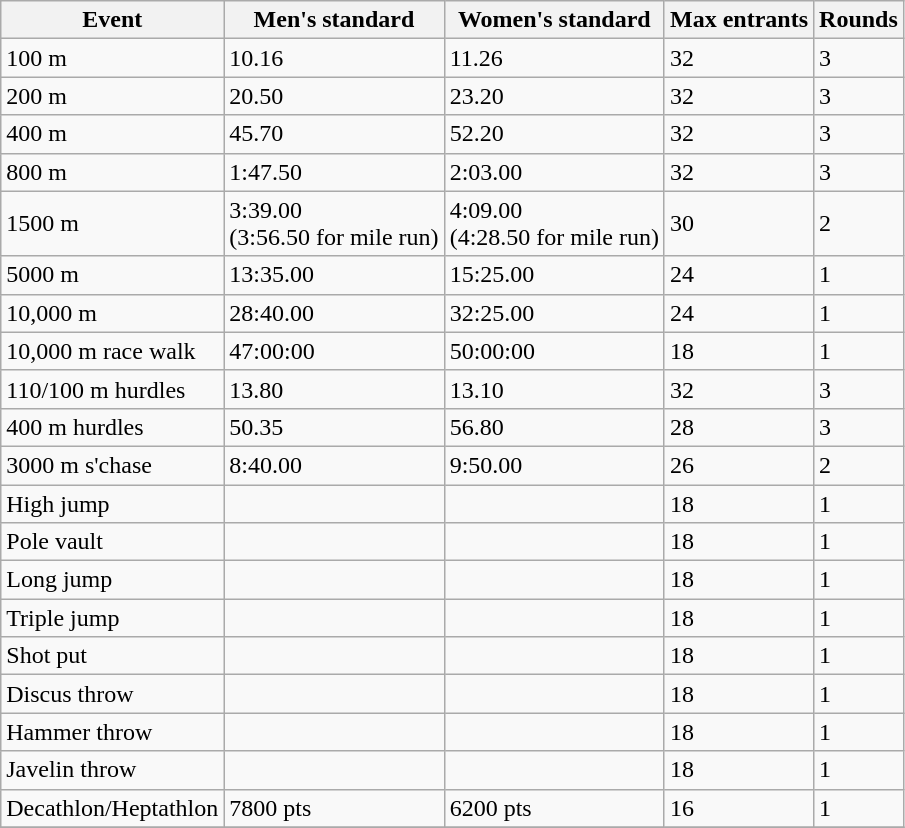<table class="wikitable sortable">
<tr>
<th>Event</th>
<th>Men's standard</th>
<th>Women's standard</th>
<th>Max entrants</th>
<th>Rounds</th>
</tr>
<tr>
<td>100 m</td>
<td>10.16</td>
<td>11.26</td>
<td>32</td>
<td>3</td>
</tr>
<tr>
<td>200 m</td>
<td>20.50</td>
<td>23.20</td>
<td>32</td>
<td>3</td>
</tr>
<tr>
<td>400 m</td>
<td>45.70</td>
<td>52.20</td>
<td>32</td>
<td>3</td>
</tr>
<tr>
<td>800 m</td>
<td>1:47.50</td>
<td>2:03.00</td>
<td>32</td>
<td>3</td>
</tr>
<tr>
<td>1500 m</td>
<td>3:39.00<br>(3:56.50 for mile run)</td>
<td>4:09.00<br>(4:28.50 for mile run)</td>
<td>30</td>
<td>2</td>
</tr>
<tr>
<td>5000 m</td>
<td>13:35.00</td>
<td>15:25.00</td>
<td>24</td>
<td>1</td>
</tr>
<tr>
<td>10,000 m</td>
<td>28:40.00</td>
<td>32:25.00</td>
<td>24</td>
<td>1</td>
</tr>
<tr>
<td>10,000 m race walk</td>
<td>47:00:00</td>
<td>50:00:00</td>
<td>18</td>
<td>1</td>
</tr>
<tr>
<td>110/100 m hurdles</td>
<td>13.80</td>
<td>13.10</td>
<td>32</td>
<td>3</td>
</tr>
<tr>
<td>400 m hurdles</td>
<td>50.35</td>
<td>56.80</td>
<td>28</td>
<td>3</td>
</tr>
<tr>
<td>3000 m s'chase</td>
<td>8:40.00</td>
<td>9:50.00</td>
<td>26</td>
<td>2</td>
</tr>
<tr>
<td>High jump</td>
<td></td>
<td></td>
<td>18</td>
<td>1</td>
</tr>
<tr>
<td>Pole vault</td>
<td></td>
<td></td>
<td>18</td>
<td>1</td>
</tr>
<tr>
<td>Long jump</td>
<td></td>
<td></td>
<td>18</td>
<td>1</td>
</tr>
<tr>
<td>Triple jump</td>
<td></td>
<td></td>
<td>18</td>
<td>1</td>
</tr>
<tr>
<td>Shot put</td>
<td></td>
<td></td>
<td>18</td>
<td>1</td>
</tr>
<tr>
<td>Discus throw</td>
<td></td>
<td></td>
<td>18</td>
<td>1</td>
</tr>
<tr>
<td>Hammer throw</td>
<td></td>
<td></td>
<td>18</td>
<td>1</td>
</tr>
<tr>
<td>Javelin throw</td>
<td></td>
<td></td>
<td>18</td>
<td>1</td>
</tr>
<tr>
<td>Decathlon/Heptathlon</td>
<td>7800 pts</td>
<td>6200 pts</td>
<td>16</td>
<td>1</td>
</tr>
<tr>
</tr>
</table>
